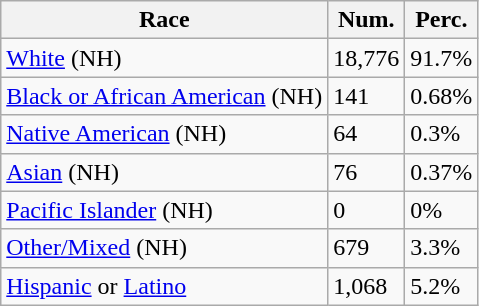<table class="wikitable">
<tr>
<th>Race</th>
<th>Num.</th>
<th>Perc.</th>
</tr>
<tr>
<td><a href='#'>White</a> (NH)</td>
<td>18,776</td>
<td>91.7%</td>
</tr>
<tr>
<td><a href='#'>Black or African American</a> (NH)</td>
<td>141</td>
<td>0.68%</td>
</tr>
<tr>
<td><a href='#'>Native American</a> (NH)</td>
<td>64</td>
<td>0.3%</td>
</tr>
<tr>
<td><a href='#'>Asian</a> (NH)</td>
<td>76</td>
<td>0.37%</td>
</tr>
<tr>
<td><a href='#'>Pacific Islander</a> (NH)</td>
<td>0</td>
<td>0%</td>
</tr>
<tr>
<td><a href='#'>Other/Mixed</a> (NH)</td>
<td>679</td>
<td>3.3%</td>
</tr>
<tr>
<td><a href='#'>Hispanic</a> or <a href='#'>Latino</a></td>
<td>1,068</td>
<td>5.2%</td>
</tr>
</table>
